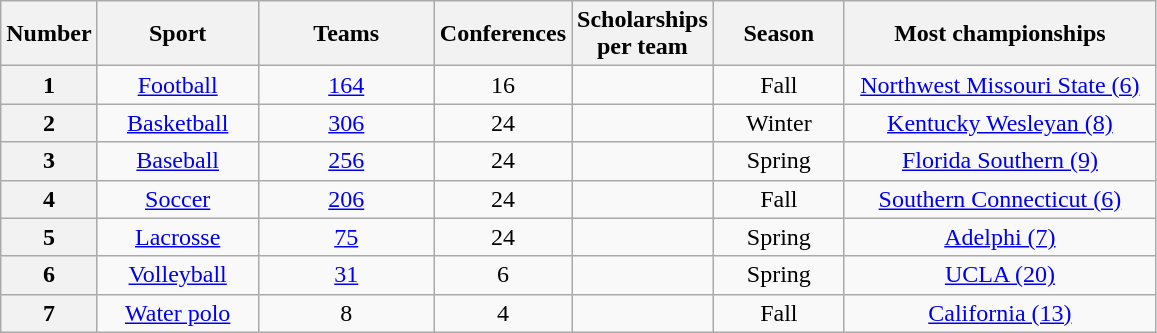<table class="wikitable sortable" style="text-align:center">
<tr>
<th width=35>Number</th>
<th width=100>Sport</th>
<th width=110>Teams</th>
<th width=50>Conferences</th>
<th width=55>Scholarships<br>per team</th>
<th width=80>Season</th>
<th width=200>Most championships</th>
</tr>
<tr>
<th>1</th>
<td align=center><a href='#'>Football</a></td>
<td align=center><a href='#'>164</a></td>
<td align=center>16</td>
<td align=center></td>
<td align=center>Fall</td>
<td align=center><a href='#'>Northwest Missouri State (6)</a></td>
</tr>
<tr>
<th>2</th>
<td align=center><a href='#'>Basketball</a></td>
<td align=center><a href='#'>306</a></td>
<td align=center>24</td>
<td align=center></td>
<td align=center>Winter</td>
<td align=center><a href='#'>Kentucky Wesleyan (8)</a></td>
</tr>
<tr>
<th>3</th>
<td align=center><a href='#'>Baseball</a></td>
<td align=center><a href='#'>256</a></td>
<td align=center>24</td>
<td align=center></td>
<td align=center>Spring</td>
<td align=center><a href='#'>Florida Southern (9)</a></td>
</tr>
<tr>
<th>4</th>
<td align=center><a href='#'>Soccer</a></td>
<td align=center><a href='#'>206</a></td>
<td align=center>24</td>
<td align=center></td>
<td align=center>Fall</td>
<td align=center><a href='#'>Southern Connecticut (6)</a></td>
</tr>
<tr>
<th>5</th>
<td align=center><a href='#'>Lacrosse</a></td>
<td align=center><a href='#'>75</a></td>
<td align=center>24</td>
<td align=center></td>
<td align=center>Spring</td>
<td align=center><a href='#'>Adelphi (7)</a></td>
</tr>
<tr>
<th>6</th>
<td align="center"><a href='#'>Volleyball</a></td>
<td align="center"><a href='#'>31</a></td>
<td align="center">6</td>
<td align="center"></td>
<td align="center">Spring</td>
<td align=center><a href='#'>UCLA (20)</a></td>
</tr>
<tr>
<th>7</th>
<td align="center"><a href='#'>Water polo</a></td>
<td align="center">8</td>
<td align="center">4</td>
<td align="center"></td>
<td align="center">Fall</td>
<td align=center><a href='#'>California (13)</a></td>
</tr>
</table>
